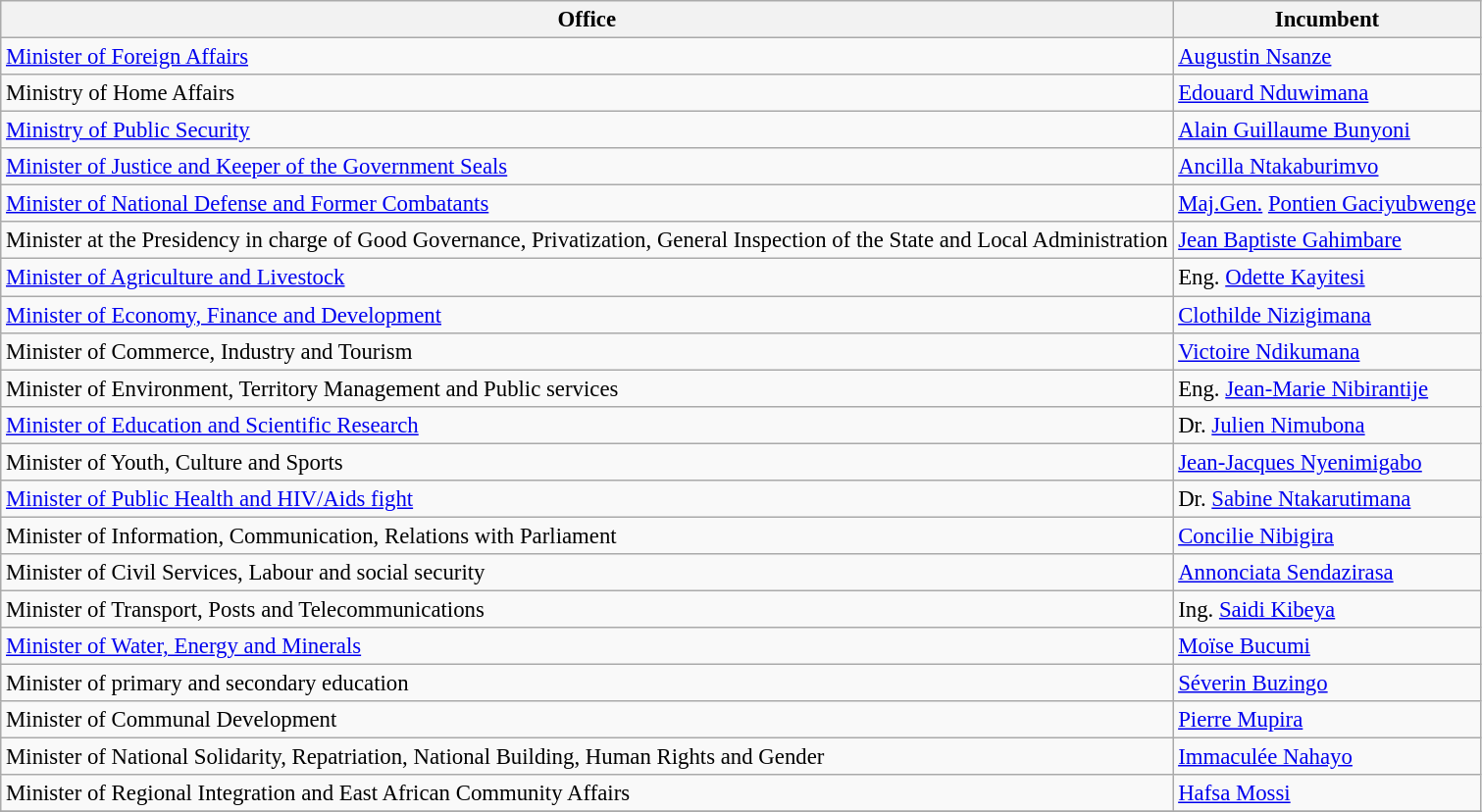<table class="wikitable" style="font-size: 95%;">
<tr>
<th scope="col">Office</th>
<th scope="col">Incumbent</th>
</tr>
<tr>
<td align="left"><a href='#'>Minister of Foreign Affairs</a></td>
<td align="left"><a href='#'>Augustin Nsanze</a></td>
</tr>
<tr>
<td align="left">Ministry of Home Affairs</td>
<td align="left"><a href='#'>Edouard Nduwimana</a></td>
</tr>
<tr>
<td align="left"><a href='#'>Ministry of Public Security</a></td>
<td align="left"><a href='#'>Alain Guillaume Bunyoni</a></td>
</tr>
<tr>
<td align="left"><a href='#'>Minister of Justice and Keeper of the Government Seals</a></td>
<td align="left"><a href='#'>Ancilla Ntakaburimvo</a></td>
</tr>
<tr>
<td align="left"><a href='#'>Minister of National Defense and Former Combatants</a></td>
<td align="left"><a href='#'>Maj.Gen.</a>  <a href='#'>Pontien Gaciyubwenge</a></td>
</tr>
<tr>
<td align="left">Minister at the Presidency in charge of Good Governance, Privatization, General Inspection of the State and Local Administration</td>
<td align="left"><a href='#'>Jean Baptiste Gahimbare</a></td>
</tr>
<tr>
<td align="left"><a href='#'>Minister of Agriculture and Livestock</a></td>
<td align="left">Eng. <a href='#'>Odette Kayitesi</a></td>
</tr>
<tr>
<td align="left"><a href='#'>Minister of Economy, Finance and Development</a></td>
<td align="left"><a href='#'>Clothilde Nizigimana</a></td>
</tr>
<tr>
<td align="left">Minister of Commerce, Industry and Tourism</td>
<td align="left"><a href='#'>Victoire Ndikumana</a></td>
</tr>
<tr>
<td align="left">Minister of Environment, Territory Management and Public services</td>
<td align="left">Eng. <a href='#'>Jean-Marie Nibirantije</a></td>
</tr>
<tr>
<td align="left"><a href='#'>Minister of Education and Scientific Research</a></td>
<td align="left">Dr. <a href='#'>Julien Nimubona</a></td>
</tr>
<tr>
<td align="left">Minister of Youth, Culture and Sports</td>
<td align="left"><a href='#'>Jean-Jacques Nyenimigabo</a></td>
</tr>
<tr>
<td align="left"><a href='#'>Minister of Public Health and HIV/Aids fight</a></td>
<td align="left">Dr. <a href='#'>Sabine Ntakarutimana</a></td>
</tr>
<tr>
<td align="left">Minister of Information, Communication, Relations with Parliament</td>
<td align="left"><a href='#'>Concilie Nibigira</a></td>
</tr>
<tr>
<td align="left">Minister of Civil Services,  Labour and social security</td>
<td align="left"><a href='#'>Annonciata Sendazirasa</a></td>
</tr>
<tr>
<td align="left">Minister of Transport, Posts and Telecommunications</td>
<td align="left">Ing. <a href='#'>Saidi Kibeya</a></td>
</tr>
<tr>
<td align="left"><a href='#'>Minister of Water, Energy and Minerals</a></td>
<td align="left"><a href='#'>Moïse Bucumi</a></td>
</tr>
<tr>
<td align="left">Minister of primary and secondary education</td>
<td align="left"><a href='#'>Séverin Buzingo</a></td>
</tr>
<tr>
<td align="left">Minister of Communal Development</td>
<td align="left"><a href='#'>Pierre Mupira</a></td>
</tr>
<tr>
<td align="left">Minister of National Solidarity, Repatriation, National Building, Human Rights and Gender</td>
<td align="left"><a href='#'>Immaculée Nahayo</a></td>
</tr>
<tr>
<td align="left">Minister of Regional Integration and East African Community Affairs</td>
<td align="left"><a href='#'>Hafsa Mossi</a></td>
</tr>
<tr>
</tr>
</table>
